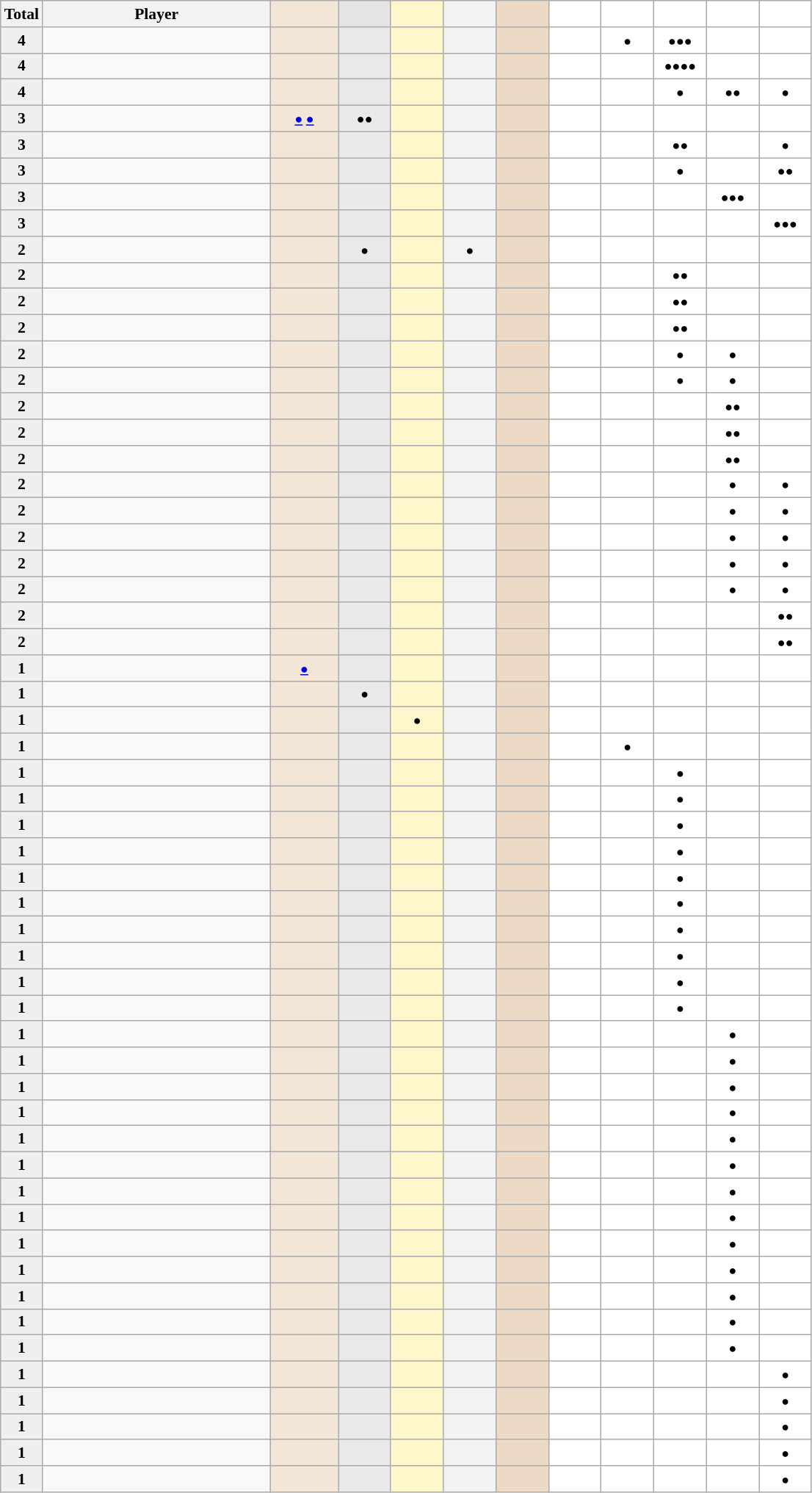<table class="sortable wikitable" style="font-size:90%">
<tr>
<th width="30">Total</th>
<th width="200">Player</th>
<th width="55" style="background:#F3E6D7;"></th>
<th width="41" style="background:#E5E4E2;"></th>
<th width="41" style="background:#fff7cc;"></th>
<th width="41" style="background:#f2f2f2;"></th>
<th width="41" style="background:#ecd9c6;"></th>
<th width="41" style="background:#fff;"></th>
<th width="41" style="background:#fff;"></th>
<th width="41" style="background:#fff;"></th>
<th width="41" style="background:#fff;"></th>
<th width="41" style="background:#fff;"></th>
</tr>
<tr align="center">
<td style="background:#efefef;"><strong>4</strong></td>
<td align="left"></td>
<td style="background:#F3E6D7;"> <small> </small></td>
<td style="background:#E9E9E9;"> <small> </small></td>
<td style="background:#fff7cc;"> <small> </small></td>
<td style="background:#f2f2f2;"> <small> </small></td>
<td style="background:#ecd9c6;"> <small></small></td>
<td style="background:#fff;"> <small> </small></td>
<td style="background:#fff;"> <small>●</small></td>
<td style="background:#fff;"> <small>●●●</small></td>
<td style="background:#fff;"> <small> </small></td>
<td style="background:#fff;"> <small> </small></td>
</tr>
<tr align="center">
<td style="background:#efefef;"><strong>4</strong></td>
<td align="left"></td>
<td style="background:#F3E6D7;"> <small> </small></td>
<td style="background:#E9E9E9;"> <small> </small></td>
<td style="background:#fff7cc;"> <small> </small></td>
<td style="background:#f2f2f2;"> <small> </small></td>
<td style="background:#ecd9c6;"> <small></small></td>
<td style="background:#fff;"> <small> </small></td>
<td style="background:#fff;"> <small> </small></td>
<td style="background:#fff;"> <small>●●●●</small></td>
<td style="background:#fff;"> <small> </small></td>
<td style="background:#fff;"> <small> </small></td>
</tr>
<tr align="center">
<td style="background:#efefef;"><strong>4</strong></td>
<td align="left"></td>
<td style="background:#F3E6D7;"> <small> </small></td>
<td style="background:#E9E9E9;"> <small> </small></td>
<td style="background:#fff7cc;"> <small> </small></td>
<td style="background:#f2f2f2;"> <small> </small></td>
<td style="background:#ecd9c6;"> <small></small></td>
<td style="background:#fff;"> <small> </small></td>
<td style="background:#fff;"> <small> </small></td>
<td style="background:#fff;"> <small>●</small></td>
<td style="background:#fff;"> <small>●●</small></td>
<td style="background:#fff;"> <small>●</small></td>
</tr>
<tr align="center">
<td style="background:#efefef;"><strong>3</strong></td>
<td align="left"></td>
<td style="background:#F3E6D7;"> <small><a href='#'>●</a> <a href='#'>●</a></small></td>
<td style="background:#E9E9E9;"> <small>●●</small></td>
<td style="background:#fff7cc;"> <small> </small></td>
<td style="background:#f2f2f2;"> <small> </small></td>
<td style="background:#ecd9c6;"> <small></small></td>
<td style="background:#fff;"> <small> </small></td>
<td style="background:#fff;"> <small> </small></td>
<td style="background:#fff;"> <small> </small></td>
<td style="background:#fff;"> <small> </small></td>
<td style="background:#fff;"> <small> </small></td>
</tr>
<tr align="center">
<td style="background:#efefef;"><strong>3</strong></td>
<td align="left"></td>
<td style="background:#F3E6D7;"> <small> </small></td>
<td style="background:#E9E9E9;"> <small> </small></td>
<td style="background:#fff7cc;"> <small> </small></td>
<td style="background:#f2f2f2;"> <small> </small></td>
<td style="background:#ecd9c6;"> <small></small></td>
<td style="background:#fff;"> <small> </small></td>
<td style="background:#fff;"> <small> </small></td>
<td style="background:#fff;"> <small>●●</small></td>
<td style="background:#fff;"> <small> </small></td>
<td style="background:#fff;"> <small>●</small></td>
</tr>
<tr align="center">
<td style="background:#efefef;"><strong>3</strong></td>
<td align="left"></td>
<td style="background:#F3E6D7;"> <small> </small></td>
<td style="background:#E9E9E9;"> <small> </small></td>
<td style="background:#fff7cc;"> <small> </small></td>
<td style="background:#f2f2f2;"> <small> </small></td>
<td style="background:#ecd9c6;"> <small></small></td>
<td style="background:#fff;"> <small> </small></td>
<td style="background:#fff;"> <small> </small></td>
<td style="background:#fff;"> <small>●</small></td>
<td style="background:#fff;"> <small> </small></td>
<td style="background:#fff;"> <small>●●</small></td>
</tr>
<tr align="center">
<td style="background:#efefef;"><strong>3</strong></td>
<td align="left"></td>
<td style="background:#F3E6D7;"> <small> </small></td>
<td style="background:#E9E9E9;"> <small> </small></td>
<td style="background:#fff7cc;"> <small> </small></td>
<td style="background:#f2f2f2;"> <small> </small></td>
<td style="background:#ecd9c6;"> <small></small></td>
<td style="background:#fff;"> <small> </small></td>
<td style="background:#fff;"> <small> </small></td>
<td style="background:#fff;"> <small> </small></td>
<td style="background:#fff;"> <small>●●●</small></td>
<td style="background:#fff;"> <small> </small></td>
</tr>
<tr align="center">
<td style="background:#efefef;"><strong>3</strong></td>
<td align="left"></td>
<td style="background:#F3E6D7;"> <small> </small></td>
<td style="background:#E9E9E9;"> <small> </small></td>
<td style="background:#fff7cc;"> <small> </small></td>
<td style="background:#f2f2f2;"> <small> </small></td>
<td style="background:#ecd9c6;"> <small></small></td>
<td style="background:#fff;"> <small> </small></td>
<td style="background:#fff;"> <small> </small></td>
<td style="background:#fff;"> <small> </small></td>
<td style="background:#fff;"> <small> </small></td>
<td style="background:#fff;"> <small>●●●</small></td>
</tr>
<tr align="center">
<td style="background:#efefef;"><strong>2</strong></td>
<td align="left"></td>
<td style="background:#F3E6D7;"> <small> </small></td>
<td style="background:#E9E9E9;"> <small>●</small></td>
<td style="background:#fff7cc;"> <small> </small></td>
<td style="background:#f2f2f2;"> <small>●</small></td>
<td style="background:#ecd9c6;"> <small></small></td>
<td style="background:#fff;"> <small> </small></td>
<td style="background:#fff;"> <small> </small></td>
<td style="background:#fff;"> <small> </small></td>
<td style="background:#fff;"> <small> </small></td>
<td style="background:#fff;"> <small> </small></td>
</tr>
<tr align="center">
<td style="background:#efefef;"><strong>2</strong></td>
<td align="left"></td>
<td style="background:#F3E6D7;"> <small> </small></td>
<td style="background:#E9E9E9;"> <small> </small></td>
<td style="background:#fff7cc;"> <small> </small></td>
<td style="background:#f2f2f2;"> <small> </small></td>
<td style="background:#ecd9c6;"> <small></small></td>
<td style="background:#fff;"> <small> </small></td>
<td style="background:#fff;"> <small> </small></td>
<td style="background:#fff;"> <small>●●</small></td>
<td style="background:#fff;"> <small> </small></td>
<td style="background:#fff;"> <small> </small></td>
</tr>
<tr align="center">
<td style="background:#efefef;"><strong>2</strong></td>
<td align="left"></td>
<td style="background:#F3E6D7;"> <small> </small></td>
<td style="background:#E9E9E9;"> <small> </small></td>
<td style="background:#fff7cc;"> <small> </small></td>
<td style="background:#f2f2f2;"> <small> </small></td>
<td style="background:#ecd9c6;"> <small></small></td>
<td style="background:#fff;"> <small> </small></td>
<td style="background:#fff;"> <small> </small></td>
<td style="background:#fff;"> <small>●●</small></td>
<td style="background:#fff;"> <small> </small></td>
<td style="background:#fff;"> <small> </small></td>
</tr>
<tr align="center">
<td style="background:#efefef;"><strong>2</strong></td>
<td align="left"></td>
<td style="background:#F3E6D7;"> <small> </small></td>
<td style="background:#E9E9E9;"> <small> </small></td>
<td style="background:#fff7cc;"> <small> </small></td>
<td style="background:#f2f2f2;"> <small> </small></td>
<td style="background:#ecd9c6;"> <small></small></td>
<td style="background:#fff;"> <small> </small></td>
<td style="background:#fff;"> <small> </small></td>
<td style="background:#fff;"> <small>●●</small></td>
<td style="background:#fff;"> <small> </small></td>
<td style="background:#fff;"> <small> </small></td>
</tr>
<tr align="center">
<td style="background:#efefef;"><strong>2</strong></td>
<td align="left"></td>
<td style="background:#F3E6D7;"> <small> </small></td>
<td style="background:#E9E9E9;"> <small> </small></td>
<td style="background:#fff7cc;"> <small> </small></td>
<td style="background:#f2f2f2;"> <small> </small></td>
<td style="background:#ecd9c6;"> <small></small></td>
<td style="background:#fff;"> <small> </small></td>
<td style="background:#fff;"> <small> </small></td>
<td style="background:#fff;"> <small>●</small></td>
<td style="background:#fff;"> <small>●</small></td>
<td style="background:#fff;"> <small> </small></td>
</tr>
<tr align="center">
<td style="background:#efefef;"><strong>2</strong></td>
<td align="left"></td>
<td style="background:#F3E6D7;"> <small> </small></td>
<td style="background:#E9E9E9;"> <small> </small></td>
<td style="background:#fff7cc;"> <small> </small></td>
<td style="background:#f2f2f2;"> <small> </small></td>
<td style="background:#ecd9c6;"> <small></small></td>
<td style="background:#fff;"> <small> </small></td>
<td style="background:#fff;"> <small> </small></td>
<td style="background:#fff;"> <small>●</small></td>
<td style="background:#fff;"> <small>●</small></td>
<td style="background:#fff;"> <small> </small></td>
</tr>
<tr align="center">
<td style="background:#efefef;"><strong>2</strong></td>
<td align="left"></td>
<td style="background:#F3E6D7;"> <small> </small></td>
<td style="background:#E9E9E9;"> <small> </small></td>
<td style="background:#fff7cc;"> <small> </small></td>
<td style="background:#f2f2f2;"> <small> </small></td>
<td style="background:#ecd9c6;"> <small></small></td>
<td style="background:#fff;"> <small> </small></td>
<td style="background:#fff;"> <small> </small></td>
<td style="background:#fff;"> <small> </small></td>
<td style="background:#fff;"> <small>●●</small></td>
<td style="background:#fff;"> <small> </small></td>
</tr>
<tr align="center">
<td style="background:#efefef;"><strong>2</strong></td>
<td align="left"></td>
<td style="background:#F3E6D7;"> <small> </small></td>
<td style="background:#E9E9E9;"> <small> </small></td>
<td style="background:#fff7cc;"> <small> </small></td>
<td style="background:#f2f2f2;"> <small> </small></td>
<td style="background:#ecd9c6;"> <small></small></td>
<td style="background:#fff;"> <small> </small></td>
<td style="background:#fff;"> <small> </small></td>
<td style="background:#fff;"> <small> </small></td>
<td style="background:#fff;"> <small>●●</small></td>
<td style="background:#fff;"> <small> </small></td>
</tr>
<tr align="center">
<td style="background:#efefef;"><strong>2</strong></td>
<td align="left"></td>
<td style="background:#F3E6D7;"> <small> </small></td>
<td style="background:#E9E9E9;"> <small> </small></td>
<td style="background:#fff7cc;"> <small> </small></td>
<td style="background:#f2f2f2;"> <small> </small></td>
<td style="background:#ecd9c6;"> <small></small></td>
<td style="background:#fff;"> <small> </small></td>
<td style="background:#fff;"> <small> </small></td>
<td style="background:#fff;"> <small> </small></td>
<td style="background:#fff;"> <small>●●</small></td>
<td style="background:#fff;"> <small> </small></td>
</tr>
<tr align="center">
<td style="background:#efefef;"><strong>2</strong></td>
<td align="left"></td>
<td style="background:#F3E6D7;"> <small> </small></td>
<td style="background:#E9E9E9;"> <small> </small></td>
<td style="background:#fff7cc;"> <small> </small></td>
<td style="background:#f2f2f2;"> <small> </small></td>
<td style="background:#ecd9c6;"> <small></small></td>
<td style="background:#fff;"> <small> </small></td>
<td style="background:#fff;"> <small> </small></td>
<td style="background:#fff;"> <small> </small></td>
<td style="background:#fff;"> <small>●</small></td>
<td style="background:#fff;"> <small>●</small></td>
</tr>
<tr align="center">
<td style="background:#efefef;"><strong>2</strong></td>
<td align="left"></td>
<td style="background:#F3E6D7;"> <small> </small></td>
<td style="background:#E9E9E9;"> <small> </small></td>
<td style="background:#fff7cc;"> <small> </small></td>
<td style="background:#f2f2f2;"> <small> </small></td>
<td style="background:#ecd9c6;"> <small></small></td>
<td style="background:#fff;"> <small> </small></td>
<td style="background:#fff;"> <small> </small></td>
<td style="background:#fff;"> <small> </small></td>
<td style="background:#fff;"> <small>●</small></td>
<td style="background:#fff;"> <small>●</small></td>
</tr>
<tr align="center">
<td style="background:#efefef;"><strong>2</strong></td>
<td align="left"></td>
<td style="background:#F3E6D7;"> <small> </small></td>
<td style="background:#E9E9E9;"> <small> </small></td>
<td style="background:#fff7cc;"> <small> </small></td>
<td style="background:#f2f2f2;"> <small> </small></td>
<td style="background:#ecd9c6;"> <small></small></td>
<td style="background:#fff;"> <small> </small></td>
<td style="background:#fff;"> <small> </small></td>
<td style="background:#fff;"> <small> </small></td>
<td style="background:#fff;"> <small>●</small></td>
<td style="background:#fff;"> <small>●</small></td>
</tr>
<tr align="center">
<td style="background:#efefef;"><strong>2</strong></td>
<td align="left"></td>
<td style="background:#F3E6D7;"> <small> </small></td>
<td style="background:#E9E9E9;"> <small> </small></td>
<td style="background:#fff7cc;"> <small> </small></td>
<td style="background:#f2f2f2;"> <small> </small></td>
<td style="background:#ecd9c6;"> <small></small></td>
<td style="background:#fff;"> <small> </small></td>
<td style="background:#fff;"> <small> </small></td>
<td style="background:#fff;"> <small> </small></td>
<td style="background:#fff;"> <small>●</small></td>
<td style="background:#fff;"> <small>●</small></td>
</tr>
<tr align="center">
<td style="background:#efefef;"><strong>2</strong></td>
<td align="left"></td>
<td style="background:#F3E6D7;"> <small> </small></td>
<td style="background:#E9E9E9;"> <small> </small></td>
<td style="background:#fff7cc;"> <small> </small></td>
<td style="background:#f2f2f2;"> <small> </small></td>
<td style="background:#ecd9c6;"> <small></small></td>
<td style="background:#fff;"> <small> </small></td>
<td style="background:#fff;"> <small> </small></td>
<td style="background:#fff;"> <small> </small></td>
<td style="background:#fff;"> <small>●</small></td>
<td style="background:#fff;"> <small>●</small></td>
</tr>
<tr align="center">
<td style="background:#efefef;"><strong>2</strong></td>
<td align="left"></td>
<td style="background:#F3E6D7;"> <small> </small></td>
<td style="background:#E9E9E9;"> <small> </small></td>
<td style="background:#fff7cc;"> <small> </small></td>
<td style="background:#f2f2f2;"> <small> </small></td>
<td style="background:#ecd9c6;"> <small></small></td>
<td style="background:#fff;"> <small> </small></td>
<td style="background:#fff;"> <small> </small></td>
<td style="background:#fff;"> <small> </small></td>
<td style="background:#fff;"> <small> </small></td>
<td style="background:#fff;"> <small>●●</small></td>
</tr>
<tr align="center">
<td style="background:#efefef;"><strong>2</strong></td>
<td align="left"></td>
<td style="background:#F3E6D7;"> <small> </small></td>
<td style="background:#E9E9E9;"> <small> </small></td>
<td style="background:#fff7cc;"> <small> </small></td>
<td style="background:#f2f2f2;"> <small> </small></td>
<td style="background:#ecd9c6;"> <small></small></td>
<td style="background:#fff;"> <small> </small></td>
<td style="background:#fff;"> <small> </small></td>
<td style="background:#fff;"> <small> </small></td>
<td style="background:#fff;"> <small> </small></td>
<td style="background:#fff;"> <small>●●</small></td>
</tr>
<tr align="center">
<td style="background:#efefef;"><strong>1</strong></td>
<td align="left"></td>
<td style="background:#F3E6D7;"> <small><a href='#'>●</a></small></td>
<td style="background:#E9E9E9;"> <small> </small></td>
<td style="background:#fff7cc;"> <small> </small></td>
<td style="background:#f2f2f2;"> <small> </small></td>
<td style="background:#ecd9c6;"> <small></small></td>
<td style="background:#fff;"> <small> </small></td>
<td style="background:#fff;"> <small> </small></td>
<td style="background:#fff;"> <small> </small></td>
<td style="background:#fff;"> <small> </small></td>
<td style="background:#fff;"> <small> </small></td>
</tr>
<tr align="center">
<td style="background:#efefef;"><strong>1</strong></td>
<td align="left"></td>
<td style="background:#F3E6D7;"> <small> </small></td>
<td style="background:#E9E9E9;"> <small>●</small></td>
<td style="background:#fff7cc;"> <small> </small></td>
<td style="background:#f2f2f2;"> <small> </small></td>
<td style="background:#ecd9c6;"> <small></small></td>
<td style="background:#fff;"> <small> </small></td>
<td style="background:#fff;"> <small> </small></td>
<td style="background:#fff;"> <small> </small></td>
<td style="background:#fff;"> <small> </small></td>
<td style="background:#fff;"> <small> </small></td>
</tr>
<tr align="center">
<td style="background:#efefef;"><strong>1</strong></td>
<td align="left"></td>
<td style="background:#F3E6D7;"> <small> </small></td>
<td style="background:#E9E9E9;"> <small> </small></td>
<td style="background:#fff7cc;"> <small>●</small></td>
<td style="background:#f2f2f2;"> <small> </small></td>
<td style="background:#ecd9c6;"> <small></small></td>
<td style="background:#fff;"> <small> </small></td>
<td style="background:#fff;"> <small> </small></td>
<td style="background:#fff;"> <small> </small></td>
<td style="background:#fff;"> <small> </small></td>
<td style="background:#fff;"> <small> </small></td>
</tr>
<tr align="center">
<td style="background:#efefef;"><strong>1</strong></td>
<td align="left"></td>
<td style="background:#F3E6D7;"> <small> </small></td>
<td style="background:#E9E9E9;"> <small> </small></td>
<td style="background:#fff7cc;"> <small> </small></td>
<td style="background:#f2f2f2;"> <small> </small></td>
<td style="background:#ecd9c6;"> <small></small></td>
<td style="background:#fff;"> <small> </small></td>
<td style="background:#fff;"> <small>●</small></td>
<td style="background:#fff;"> <small> </small></td>
<td style="background:#fff;"> <small> </small></td>
<td style="background:#fff;"> <small> </small></td>
</tr>
<tr align="center">
<td style="background:#efefef;"><strong>1</strong></td>
<td align="left"></td>
<td style="background:#F3E6D7;"> <small> </small></td>
<td style="background:#E9E9E9;"> <small> </small></td>
<td style="background:#fff7cc;"> <small> </small></td>
<td style="background:#f2f2f2;"> <small> </small></td>
<td style="background:#ecd9c6;"> <small></small></td>
<td style="background:#fff;"> <small> </small></td>
<td style="background:#fff;"> <small> </small></td>
<td style="background:#fff;"> <small>●</small></td>
<td style="background:#fff;"> <small> </small></td>
<td style="background:#fff;"> <small> </small></td>
</tr>
<tr align="center">
<td style="background:#efefef;"><strong>1</strong></td>
<td align="left"></td>
<td style="background:#F3E6D7;"> <small> </small></td>
<td style="background:#E9E9E9;"> <small> </small></td>
<td style="background:#fff7cc;"> <small> </small></td>
<td style="background:#f2f2f2;"> <small> </small></td>
<td style="background:#ecd9c6;"> <small></small></td>
<td style="background:#fff;"> <small> </small></td>
<td style="background:#fff;"> <small> </small></td>
<td style="background:#fff;"> <small>●</small></td>
<td style="background:#fff;"> <small> </small></td>
<td style="background:#fff;"> <small> </small></td>
</tr>
<tr align="center">
<td style="background:#efefef;"><strong>1</strong></td>
<td align="left"></td>
<td style="background:#F3E6D7;"> <small> </small></td>
<td style="background:#E9E9E9;"> <small> </small></td>
<td style="background:#fff7cc;"> <small> </small></td>
<td style="background:#f2f2f2;"> <small> </small></td>
<td style="background:#ecd9c6;"> <small></small></td>
<td style="background:#fff;"> <small> </small></td>
<td style="background:#fff;"> <small> </small></td>
<td style="background:#fff;"> <small>●</small></td>
<td style="background:#fff;"> <small> </small></td>
<td style="background:#fff;"> <small> </small></td>
</tr>
<tr align="center">
<td style="background:#efefef;"><strong>1</strong></td>
<td align="left"></td>
<td style="background:#F3E6D7;"> <small> </small></td>
<td style="background:#E9E9E9;"> <small> </small></td>
<td style="background:#fff7cc;"> <small> </small></td>
<td style="background:#f2f2f2;"> <small> </small></td>
<td style="background:#ecd9c6;"> <small></small></td>
<td style="background:#fff;"> <small> </small></td>
<td style="background:#fff;"> <small> </small></td>
<td style="background:#fff;"> <small>●</small></td>
<td style="background:#fff;"> <small> </small></td>
<td style="background:#fff;"> <small> </small></td>
</tr>
<tr align="center">
<td style="background:#efefef;"><strong>1</strong></td>
<td align="left"></td>
<td style="background:#F3E6D7;"> <small> </small></td>
<td style="background:#E9E9E9;"> <small> </small></td>
<td style="background:#fff7cc;"> <small> </small></td>
<td style="background:#f2f2f2;"> <small> </small></td>
<td style="background:#ecd9c6;"> <small></small></td>
<td style="background:#fff;"> <small> </small></td>
<td style="background:#fff;"> <small> </small></td>
<td style="background:#fff;"> <small>●</small></td>
<td style="background:#fff;"> <small> </small></td>
<td style="background:#fff;"> <small> </small></td>
</tr>
<tr align="center">
<td style="background:#efefef;"><strong>1</strong></td>
<td align="left"></td>
<td style="background:#F3E6D7;"> <small> </small></td>
<td style="background:#E9E9E9;"> <small> </small></td>
<td style="background:#fff7cc;"> <small> </small></td>
<td style="background:#f2f2f2;"> <small> </small></td>
<td style="background:#ecd9c6;"> <small></small></td>
<td style="background:#fff;"> <small> </small></td>
<td style="background:#fff;"> <small> </small></td>
<td style="background:#fff;"> <small>●</small></td>
<td style="background:#fff;"> <small> </small></td>
<td style="background:#fff;"> <small> </small></td>
</tr>
<tr align="center">
<td style="background:#efefef;"><strong>1</strong></td>
<td align="left"></td>
<td style="background:#F3E6D7;"> <small> </small></td>
<td style="background:#E9E9E9;"> <small> </small></td>
<td style="background:#fff7cc;"> <small> </small></td>
<td style="background:#f2f2f2;"> <small> </small></td>
<td style="background:#ecd9c6;"> <small></small></td>
<td style="background:#fff;"> <small> </small></td>
<td style="background:#fff;"> <small> </small></td>
<td style="background:#fff;"> <small>●</small></td>
<td style="background:#fff;"> <small> </small></td>
<td style="background:#fff;"> <small> </small></td>
</tr>
<tr align="center">
<td style="background:#efefef;"><strong>1</strong></td>
<td align="left"></td>
<td style="background:#F3E6D7;"> <small> </small></td>
<td style="background:#E9E9E9;"> <small> </small></td>
<td style="background:#fff7cc;"> <small> </small></td>
<td style="background:#f2f2f2;"> <small> </small></td>
<td style="background:#ecd9c6;"> <small></small></td>
<td style="background:#fff;"> <small> </small></td>
<td style="background:#fff;"> <small> </small></td>
<td style="background:#fff;"> <small>●</small></td>
<td style="background:#fff;"> <small> </small></td>
<td style="background:#fff;"> <small> </small></td>
</tr>
<tr align="center">
<td style="background:#efefef;"><strong>1</strong></td>
<td align="left"></td>
<td style="background:#F3E6D7;"> <small> </small></td>
<td style="background:#E9E9E9;"> <small> </small></td>
<td style="background:#fff7cc;"> <small> </small></td>
<td style="background:#f2f2f2;"> <small> </small></td>
<td style="background:#ecd9c6;"> <small></small></td>
<td style="background:#fff;"> <small> </small></td>
<td style="background:#fff;"> <small> </small></td>
<td style="background:#fff;"> <small>●</small></td>
<td style="background:#fff;"> <small> </small></td>
<td style="background:#fff;"> <small> </small></td>
</tr>
<tr align="center">
<td style="background:#efefef;"><strong>1</strong></td>
<td align="left"></td>
<td style="background:#F3E6D7;"> <small> </small></td>
<td style="background:#E9E9E9;"> <small> </small></td>
<td style="background:#fff7cc;"> <small> </small></td>
<td style="background:#f2f2f2;"> <small> </small></td>
<td style="background:#ecd9c6;"> <small></small></td>
<td style="background:#fff;"> <small> </small></td>
<td style="background:#fff;"> <small> </small></td>
<td style="background:#fff;"> <small>●</small></td>
<td style="background:#fff;"> <small> </small></td>
<td style="background:#fff;"> <small> </small></td>
</tr>
<tr align="center">
<td style="background:#efefef;"><strong>1</strong></td>
<td align="left"></td>
<td style="background:#F3E6D7;"> <small> </small></td>
<td style="background:#E9E9E9;"> <small> </small></td>
<td style="background:#fff7cc;"> <small> </small></td>
<td style="background:#f2f2f2;"> <small> </small></td>
<td style="background:#ecd9c6;"> <small></small></td>
<td style="background:#fff;"> <small> </small></td>
<td style="background:#fff;"> <small> </small></td>
<td style="background:#fff;"> <small> </small></td>
<td style="background:#fff;"> <small>●</small></td>
<td style="background:#fff;"> <small> </small></td>
</tr>
<tr align="center">
<td style="background:#efefef;"><strong>1</strong></td>
<td align="left"></td>
<td style="background:#F3E6D7;"> <small> </small></td>
<td style="background:#E9E9E9;"> <small> </small></td>
<td style="background:#fff7cc;"> <small> </small></td>
<td style="background:#f2f2f2;"> <small> </small></td>
<td style="background:#ecd9c6;"> <small></small></td>
<td style="background:#fff;"> <small> </small></td>
<td style="background:#fff;"> <small> </small></td>
<td style="background:#fff;"> <small> </small></td>
<td style="background:#fff;"> <small>●</small></td>
<td style="background:#fff;"> <small> </small></td>
</tr>
<tr align="center">
<td style="background:#efefef;"><strong>1</strong></td>
<td align="left"></td>
<td style="background:#F3E6D7;"> <small> </small></td>
<td style="background:#E9E9E9;"> <small> </small></td>
<td style="background:#fff7cc;"> <small> </small></td>
<td style="background:#f2f2f2;"> <small> </small></td>
<td style="background:#ecd9c6;"> <small></small></td>
<td style="background:#fff;"> <small> </small></td>
<td style="background:#fff;"> <small> </small></td>
<td style="background:#fff;"> <small> </small></td>
<td style="background:#fff;"> <small>●</small></td>
<td style="background:#fff;"> <small> </small></td>
</tr>
<tr align="center">
<td style="background:#efefef;"><strong>1</strong></td>
<td align="left"></td>
<td style="background:#F3E6D7;"> <small> </small></td>
<td style="background:#E9E9E9;"> <small> </small></td>
<td style="background:#fff7cc;"> <small> </small></td>
<td style="background:#f2f2f2;"> <small> </small></td>
<td style="background:#ecd9c6;"> <small></small></td>
<td style="background:#fff;"> <small> </small></td>
<td style="background:#fff;"> <small> </small></td>
<td style="background:#fff;"> <small> </small></td>
<td style="background:#fff;"> <small>●</small></td>
<td style="background:#fff;"> <small> </small></td>
</tr>
<tr align="center">
<td style="background:#efefef;"><strong>1</strong></td>
<td align="left"></td>
<td style="background:#F3E6D7;"> <small> </small></td>
<td style="background:#E9E9E9;"> <small> </small></td>
<td style="background:#fff7cc;"> <small> </small></td>
<td style="background:#f2f2f2;"> <small> </small></td>
<td style="background:#ecd9c6;"> <small></small></td>
<td style="background:#fff;"> <small> </small></td>
<td style="background:#fff;"> <small> </small></td>
<td style="background:#fff;"> <small> </small></td>
<td style="background:#fff;"> <small>●</small></td>
<td style="background:#fff;"> <small> </small></td>
</tr>
<tr align="center">
<td style="background:#efefef;"><strong>1</strong></td>
<td align="left"></td>
<td style="background:#F3E6D7;"> <small> </small></td>
<td style="background:#E9E9E9;"> <small> </small></td>
<td style="background:#fff7cc;"> <small> </small></td>
<td style="background:#f2f2f2;"> <small> </small></td>
<td style="background:#ecd9c6;"> <small></small></td>
<td style="background:#fff;"> <small> </small></td>
<td style="background:#fff;"> <small> </small></td>
<td style="background:#fff;"> <small> </small></td>
<td style="background:#fff;"> <small>●</small></td>
<td style="background:#fff;"> <small> </small></td>
</tr>
<tr align="center">
<td style="background:#efefef;"><strong>1</strong></td>
<td align="left"></td>
<td style="background:#F3E6D7;"> <small> </small></td>
<td style="background:#E9E9E9;"> <small> </small></td>
<td style="background:#fff7cc;"> <small> </small></td>
<td style="background:#f2f2f2;"> <small> </small></td>
<td style="background:#ecd9c6;"> <small></small></td>
<td style="background:#fff;"> <small> </small></td>
<td style="background:#fff;"> <small> </small></td>
<td style="background:#fff;"> <small> </small></td>
<td style="background:#fff;"> <small>●</small></td>
<td style="background:#fff;"> <small> </small></td>
</tr>
<tr align="center">
<td style="background:#efefef;"><strong>1</strong></td>
<td align="left"></td>
<td style="background:#F3E6D7;"> <small> </small></td>
<td style="background:#E9E9E9;"> <small> </small></td>
<td style="background:#fff7cc;"> <small> </small></td>
<td style="background:#f2f2f2;"> <small> </small></td>
<td style="background:#ecd9c6;"> <small></small></td>
<td style="background:#fff;"> <small> </small></td>
<td style="background:#fff;"> <small> </small></td>
<td style="background:#fff;"> <small> </small></td>
<td style="background:#fff;"> <small>●</small></td>
<td style="background:#fff;"> <small> </small></td>
</tr>
<tr align="center">
<td style="background:#efefef;"><strong>1</strong></td>
<td align="left"></td>
<td style="background:#F3E6D7;"> <small> </small></td>
<td style="background:#E9E9E9;"> <small> </small></td>
<td style="background:#fff7cc;"> <small> </small></td>
<td style="background:#f2f2f2;"> <small> </small></td>
<td style="background:#ecd9c6;"> <small></small></td>
<td style="background:#fff;"> <small> </small></td>
<td style="background:#fff;"> <small> </small></td>
<td style="background:#fff;"> <small> </small></td>
<td style="background:#fff;"> <small>●</small></td>
<td style="background:#fff;"> <small> </small></td>
</tr>
<tr align="center">
<td style="background:#efefef;"><strong>1</strong></td>
<td align="left"></td>
<td style="background:#F3E6D7;"> <small> </small></td>
<td style="background:#E9E9E9;"> <small> </small></td>
<td style="background:#fff7cc;"> <small> </small></td>
<td style="background:#f2f2f2;"> <small> </small></td>
<td style="background:#ecd9c6;"> <small></small></td>
<td style="background:#fff;"> <small> </small></td>
<td style="background:#fff;"> <small> </small></td>
<td style="background:#fff;"> <small> </small></td>
<td style="background:#fff;"> <small>●</small></td>
<td style="background:#fff;"> <small> </small></td>
</tr>
<tr align="center">
<td style="background:#efefef;"><strong>1</strong></td>
<td align="left"></td>
<td style="background:#F3E6D7;"> <small> </small></td>
<td style="background:#E9E9E9;"> <small> </small></td>
<td style="background:#fff7cc;"> <small> </small></td>
<td style="background:#f2f2f2;"> <small> </small></td>
<td style="background:#ecd9c6;"> <small></small></td>
<td style="background:#fff;"> <small> </small></td>
<td style="background:#fff;"> <small> </small></td>
<td style="background:#fff;"> <small> </small></td>
<td style="background:#fff;"> <small>●</small></td>
<td style="background:#fff;"> <small> </small></td>
</tr>
<tr align="center">
<td style="background:#efefef;"><strong>1</strong></td>
<td align="left"></td>
<td style="background:#F3E6D7;"> <small> </small></td>
<td style="background:#E9E9E9;"> <small> </small></td>
<td style="background:#fff7cc;"> <small> </small></td>
<td style="background:#f2f2f2;"> <small> </small></td>
<td style="background:#ecd9c6;"> <small></small></td>
<td style="background:#fff;"> <small> </small></td>
<td style="background:#fff;"> <small> </small></td>
<td style="background:#fff;"> <small> </small></td>
<td style="background:#fff;"> <small>●</small></td>
<td style="background:#fff;"> <small> </small></td>
</tr>
<tr align="center">
<td style="background:#efefef;"><strong>1</strong></td>
<td align="left"></td>
<td style="background:#F3E6D7;"> <small> </small></td>
<td style="background:#E9E9E9;"> <small> </small></td>
<td style="background:#fff7cc;"> <small> </small></td>
<td style="background:#f2f2f2;"> <small> </small></td>
<td style="background:#ecd9c6;"> <small></small></td>
<td style="background:#fff;"> <small> </small></td>
<td style="background:#fff;"> <small> </small></td>
<td style="background:#fff;"> <small> </small></td>
<td style="background:#fff;"> <small>●</small></td>
<td style="background:#fff;"> <small> </small></td>
</tr>
<tr align="center">
<td style="background:#efefef;"><strong>1</strong></td>
<td align="left"></td>
<td style="background:#F3E6D7;"> <small> </small></td>
<td style="background:#E9E9E9;"> <small> </small></td>
<td style="background:#fff7cc;"> <small> </small></td>
<td style="background:#f2f2f2;"> <small> </small></td>
<td style="background:#ecd9c6;"> <small></small></td>
<td style="background:#fff;"> <small> </small></td>
<td style="background:#fff;"> <small> </small></td>
<td style="background:#fff;"> <small> </small></td>
<td style="background:#fff;"> <small> </small></td>
<td style="background:#fff;"> <small>●</small></td>
</tr>
<tr align="center">
<td style="background:#efefef;"><strong>1</strong></td>
<td align="left"></td>
<td style="background:#F3E6D7;"> <small> </small></td>
<td style="background:#E9E9E9;"> <small> </small></td>
<td style="background:#fff7cc;"> <small> </small></td>
<td style="background:#f2f2f2;"> <small> </small></td>
<td style="background:#ecd9c6;"> <small></small></td>
<td style="background:#fff;"> <small> </small></td>
<td style="background:#fff;"> <small> </small></td>
<td style="background:#fff;"> <small> </small></td>
<td style="background:#fff;"> <small> </small></td>
<td style="background:#fff;"> <small>●</small></td>
</tr>
<tr align="center">
<td style="background:#efefef;"><strong>1</strong></td>
<td align="left"></td>
<td style="background:#F3E6D7;"> <small> </small></td>
<td style="background:#E9E9E9;"> <small> </small></td>
<td style="background:#fff7cc;"> <small> </small></td>
<td style="background:#f2f2f2;"> <small> </small></td>
<td style="background:#ecd9c6;"> <small></small></td>
<td style="background:#fff;"> <small> </small></td>
<td style="background:#fff;"> <small> </small></td>
<td style="background:#fff;"> <small> </small></td>
<td style="background:#fff;"> <small> </small></td>
<td style="background:#fff;"> <small>●</small></td>
</tr>
<tr align="center">
<td style="background:#efefef;"><strong>1</strong></td>
<td align="left"></td>
<td style="background:#F3E6D7;"> <small> </small></td>
<td style="background:#E9E9E9;"> <small> </small></td>
<td style="background:#fff7cc;"> <small> </small></td>
<td style="background:#f2f2f2;"> <small> </small></td>
<td style="background:#ecd9c6;"> <small></small></td>
<td style="background:#fff;"> <small> </small></td>
<td style="background:#fff;"> <small> </small></td>
<td style="background:#fff;"> <small> </small></td>
<td style="background:#fff;"> <small> </small></td>
<td style="background:#fff;"> <small>●</small></td>
</tr>
<tr align="center">
<td style="background:#efefef;"><strong>1</strong></td>
<td align="left"></td>
<td style="background:#F3E6D7;"> <small> </small></td>
<td style="background:#E9E9E9;"> <small> </small></td>
<td style="background:#fff7cc;"> <small> </small></td>
<td style="background:#f2f2f2;"> <small> </small></td>
<td style="background:#ecd9c6;"> <small></small></td>
<td style="background:#fff;"> <small> </small></td>
<td style="background:#fff;"> <small> </small></td>
<td style="background:#fff;"> <small> </small></td>
<td style="background:#fff;"> <small> </small></td>
<td style="background:#fff;"> <small>●</small></td>
</tr>
</table>
